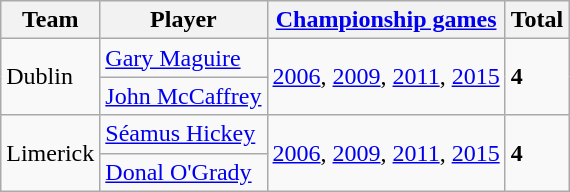<table class="wikitable">
<tr>
<th>Team</th>
<th>Player</th>
<th><a href='#'>Championship games</a></th>
<th>Total</th>
</tr>
<tr>
<td rowspan=2>Dublin</td>
<td><a href='#'>Gary Maguire</a></td>
<td rowspan=2><a href='#'>2006</a>, <a href='#'>2009</a>, <a href='#'>2011</a>, <a href='#'>2015</a></td>
<td rowspan=2><strong>4</strong></td>
</tr>
<tr>
<td><a href='#'>John McCaffrey</a></td>
</tr>
<tr>
<td rowspan=2>Limerick</td>
<td><a href='#'>Séamus Hickey</a></td>
<td rowspan=2><a href='#'>2006</a>, <a href='#'>2009</a>, <a href='#'>2011</a>, <a href='#'>2015</a></td>
<td rowspan=2><strong>4</strong></td>
</tr>
<tr>
<td><a href='#'>Donal O'Grady</a></td>
</tr>
</table>
